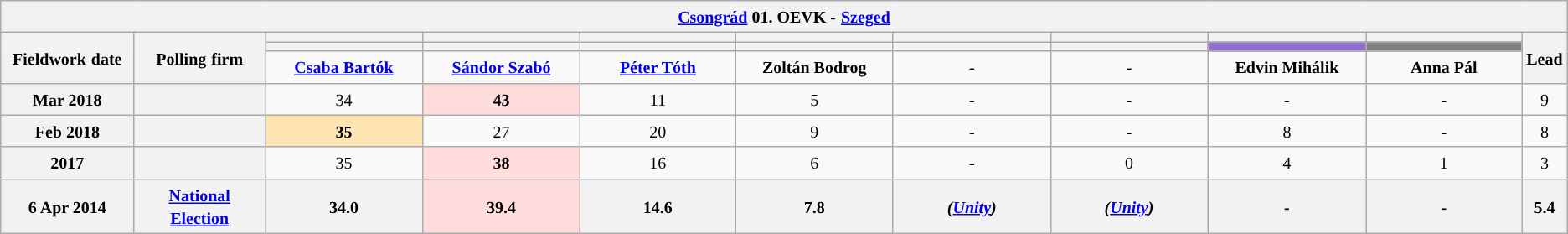<table class="wikitable mw-collapsible mw-collapsed" style="text-align:center">
<tr>
<th colspan="11" style="width: 980pt;"><small><a href='#'>Csongrád</a>  01. OEVK -</small> <small><a href='#'>Szeged</a></small></th>
</tr>
<tr>
<th rowspan="3" style="width: 80pt;"><small>Fieldwork</small> <small>date</small></th>
<th rowspan="3" style="width: 80pt;"><strong><small>Polling</small> <small>firm</small></strong></th>
<th style="width: 100pt;"><small></small></th>
<th style="width: 100pt;"><small> </small></th>
<th style="width: 100pt;"></th>
<th style="width: 100pt;"></th>
<th style="width: 100pt;"></th>
<th style="width: 100pt;"></th>
<th style="width: 100pt;"></th>
<th style="width: 100pt;"></th>
<th rowspan="3" style="width: 20pt;"><small>Lead</small></th>
</tr>
<tr>
<th style="color:inherit;background:"></th>
<th style="color:inherit;background:"></th>
<th style="color:inherit;background:"></th>
<th style="color:inherit;background:"></th>
<th style="color:inherit;background:"></th>
<th style="color:inherit;background:"></th>
<th style="color:inherit;background:#8E6FCE;"></th>
<th style="color:inherit;background:#808080;"></th>
</tr>
<tr>
<td><small><a href='#'><strong>Csaba Bartók</strong></a></small></td>
<td><small><a href='#'><strong>Sándor Szabó</strong></a></small></td>
<td><small><a href='#'><strong>Péter Tóth</strong></a></small></td>
<td><small><strong>Zoltán Bodrog</strong></small></td>
<td><small>-</small></td>
<td><small>-</small></td>
<td><small><strong>Edvin Mihálik</strong></small></td>
<td><small><strong>Anna Pál</strong></small></td>
</tr>
<tr>
<th><small>Mar 2018</small></th>
<th><small></small></th>
<td><small>34</small></td>
<td style="background:#FFDDDD"><small><strong>43</strong></small></td>
<td><small>11</small></td>
<td><small>5</small></td>
<td><small>-</small></td>
<td><small>-</small></td>
<td><small>-</small></td>
<td><small>-</small></td>
<td style="background:"><small>9</small></td>
</tr>
<tr>
<th><small>Feb 2018</small></th>
<th> </th>
<td style="background:#FFE5B4"><small><strong>35</strong></small></td>
<td><small>27</small></td>
<td><small>20</small></td>
<td><small>9</small></td>
<td><small>-</small></td>
<td><small>-</small></td>
<td><small>8</small></td>
<td><small>-</small></td>
<td style="background:"><small>8</small></td>
</tr>
<tr>
<th><small>2017</small></th>
<th><small></small></th>
<td><small>35</small></td>
<td style="background:#FFDDDD"><small><strong>38</strong></small></td>
<td><small>16</small></td>
<td><small>6</small></td>
<td><small>-</small></td>
<td><small>0</small></td>
<td><small>4</small></td>
<td><small>1</small></td>
<td style="background:"><small>3</small></td>
</tr>
<tr>
<th><small>6 Apr 2014</small></th>
<th><a href='#'><small>National Election</small></a></th>
<th><small>34.0</small></th>
<th style="background:#FFDDDD"><small>39.4</small></th>
<th><small>14.6</small></th>
<th><small>7.8</small></th>
<th><small><em>(<a href='#'>Unity</a>)</em></small></th>
<th><small><em>(<a href='#'>Unity</a>)</em></small></th>
<th><small>-</small></th>
<th><small>-</small></th>
<th style="background:"><small>5.4</small></th>
</tr>
</table>
